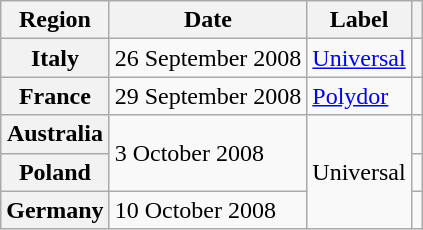<table class="wikitable plainrowheaders">
<tr>
<th scope="col">Region</th>
<th scope="col">Date</th>
<th scope="col">Label</th>
<th scope="col"></th>
</tr>
<tr>
<th scope="row">Italy</th>
<td>26 September 2008</td>
<td><a href='#'>Universal</a></td>
<td align="center"></td>
</tr>
<tr>
<th scope="row">France</th>
<td>29 September 2008</td>
<td><a href='#'>Polydor</a></td>
<td align="center"></td>
</tr>
<tr>
<th scope="row">Australia</th>
<td rowspan="2">3 October 2008</td>
<td rowspan="3">Universal</td>
<td align="center"></td>
</tr>
<tr>
<th scope="row">Poland</th>
<td align="center"></td>
</tr>
<tr>
<th scope="row">Germany</th>
<td>10 October 2008</td>
<td align="center"></td>
</tr>
</table>
